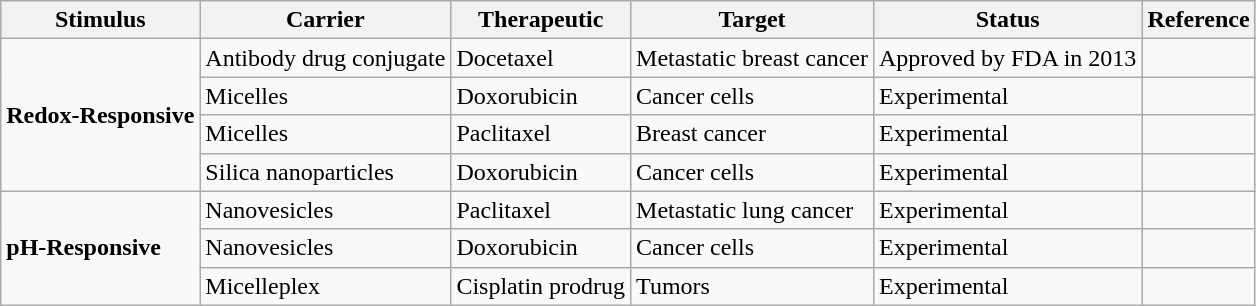<table class="wikitable">
<tr>
<th>Stimulus</th>
<th>Carrier</th>
<th>Therapeutic</th>
<th>Target</th>
<th>Status</th>
<th>Reference</th>
</tr>
<tr>
<td rowspan="4"><strong>Redox-Responsive</strong></td>
<td>Antibody drug conjugate</td>
<td>Docetaxel</td>
<td>Metastatic breast cancer</td>
<td>Approved by FDA in 2013</td>
<td></td>
</tr>
<tr>
<td>Micelles</td>
<td>Doxorubicin</td>
<td>Cancer cells</td>
<td>Experimental</td>
<td></td>
</tr>
<tr>
<td>Micelles</td>
<td>Paclitaxel</td>
<td>Breast cancer</td>
<td>Experimental</td>
<td></td>
</tr>
<tr>
<td>Silica nanoparticles</td>
<td>Doxorubicin</td>
<td>Cancer cells</td>
<td>Experimental</td>
<td></td>
</tr>
<tr>
<td rowspan="3"><strong>pH-Responsive</strong></td>
<td>Nanovesicles</td>
<td>Paclitaxel</td>
<td>Metastatic lung cancer</td>
<td>Experimental</td>
<td></td>
</tr>
<tr>
<td>Nanovesicles</td>
<td>Doxorubicin</td>
<td>Cancer cells</td>
<td>Experimental</td>
<td></td>
</tr>
<tr>
<td>Micelleplex</td>
<td>Cisplatin prodrug</td>
<td>Tumors</td>
<td>Experimental</td>
<td></td>
</tr>
</table>
